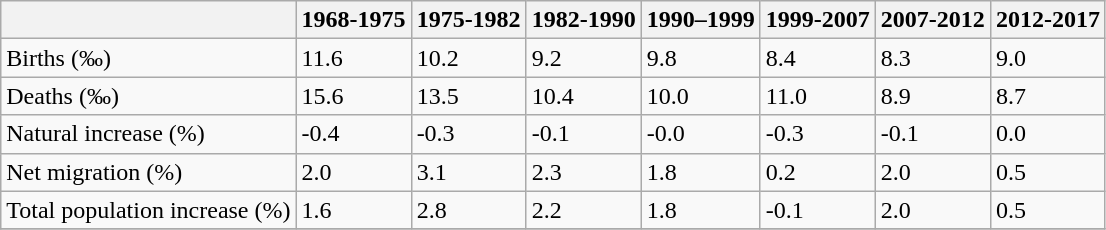<table class="wikitable">
<tr>
<th></th>
<th>1968-1975</th>
<th>1975-1982</th>
<th>1982-1990</th>
<th>1990–1999</th>
<th>1999-2007</th>
<th>2007-2012</th>
<th>2012-2017</th>
</tr>
<tr>
<td>Births (‰)</td>
<td>11.6</td>
<td>10.2</td>
<td>9.2</td>
<td>9.8</td>
<td>8.4</td>
<td>8.3</td>
<td>9.0</td>
</tr>
<tr>
<td>Deaths (‰)</td>
<td>15.6</td>
<td>13.5</td>
<td>10.4</td>
<td>10.0</td>
<td>11.0</td>
<td>8.9</td>
<td>8.7</td>
</tr>
<tr>
<td>Natural increase (%)</td>
<td>-0.4</td>
<td>-0.3</td>
<td>-0.1</td>
<td>-0.0</td>
<td>-0.3</td>
<td>-0.1</td>
<td>0.0</td>
</tr>
<tr>
<td>Net migration (%)</td>
<td>2.0</td>
<td>3.1</td>
<td>2.3</td>
<td>1.8</td>
<td>0.2</td>
<td>2.0</td>
<td>0.5</td>
</tr>
<tr>
<td>Total population increase (%)</td>
<td>1.6</td>
<td>2.8</td>
<td>2.2</td>
<td>1.8</td>
<td>-0.1</td>
<td>2.0</td>
<td>0.5</td>
</tr>
<tr>
</tr>
</table>
